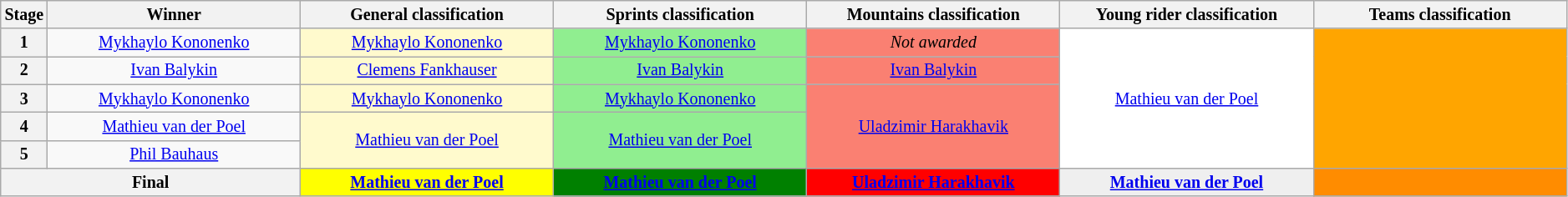<table class="wikitable" style="text-align: center; font-size:smaller;">
<tr>
<th style="width:1%;">Stage</th>
<th style="width:16.5%;">Winner</th>
<th style="width:16.5%;">General classification<br></th>
<th style="width:16.5%;">Sprints classification<br></th>
<th style="width:16.5%;">Mountains classification<br></th>
<th style="width:16.5%;">Young rider classification<br></th>
<th style="width:16.5%;">Teams classification</th>
</tr>
<tr>
<th>1</th>
<td><a href='#'>Mykhaylo Kononenko</a></td>
<td style="background:lemonchiffon"><a href='#'>Mykhaylo Kononenko</a></td>
<td style="background:lightgreen"><a href='#'>Mykhaylo Kononenko</a></td>
<td style="background:salmon"><em>Not awarded</em></td>
<td rowspan=5 style="background:white"><a href='#'>Mathieu van der Poel</a></td>
<td rowspan=5 style="background:orange"></td>
</tr>
<tr>
<th>2</th>
<td><a href='#'>Ivan Balykin</a></td>
<td style="background:lemonchiffon"><a href='#'>Clemens Fankhauser</a></td>
<td style="background:lightgreen"><a href='#'>Ivan Balykin</a></td>
<td style="background:salmon"><a href='#'>Ivan Balykin</a></td>
</tr>
<tr>
<th>3</th>
<td><a href='#'>Mykhaylo Kononenko</a></td>
<td style="background:lemonchiffon"><a href='#'>Mykhaylo Kononenko</a></td>
<td style="background:lightgreen"><a href='#'>Mykhaylo Kononenko</a></td>
<td rowspan=3 style="background:salmon"><a href='#'>Uladzimir Harakhavik</a></td>
</tr>
<tr>
<th>4</th>
<td><a href='#'>Mathieu van der Poel</a></td>
<td rowspan=2 style="background:lemonchiffon"><a href='#'>Mathieu van der Poel</a></td>
<td rowspan=2 style="background:lightgreen"><a href='#'>Mathieu van der Poel</a></td>
</tr>
<tr>
<th>5</th>
<td><a href='#'>Phil Bauhaus</a></td>
</tr>
<tr>
<th colspan=2>Final</th>
<th style="background:yellow"><a href='#'>Mathieu van der Poel</a></th>
<th style="background:green"><a href='#'>Mathieu van der Poel</a></th>
<th style="background:red"><a href='#'>Uladzimir Harakhavik</a></th>
<th style="background:#EFEFEF;"><a href='#'>Mathieu van der Poel</a></th>
<th style="background:darkorange"></th>
</tr>
</table>
